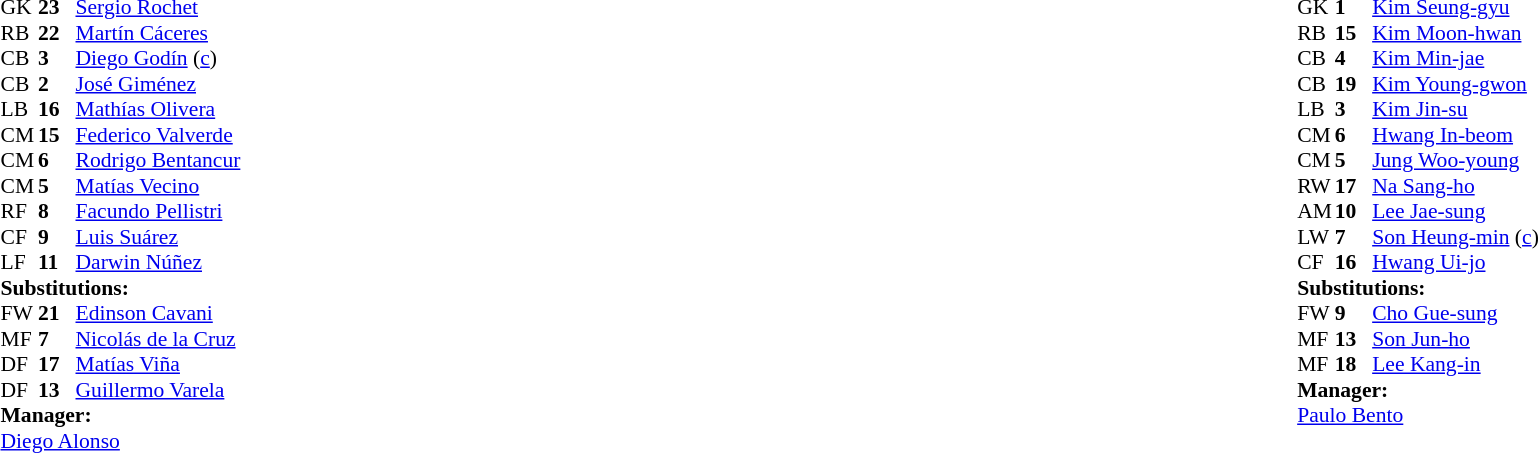<table width="100%">
<tr>
<td valign="top" width="40%"><br><table style="font-size:90%" cellspacing="0" cellpadding="0">
<tr>
<th width=25></th>
<th width=25></th>
</tr>
<tr>
<td>GK</td>
<td><strong>23</strong></td>
<td><a href='#'>Sergio Rochet</a></td>
</tr>
<tr>
<td>RB</td>
<td><strong>22</strong></td>
<td><a href='#'>Martín Cáceres</a></td>
<td></td>
</tr>
<tr>
<td>CB</td>
<td><strong>3</strong></td>
<td><a href='#'>Diego Godín</a> (<a href='#'>c</a>)</td>
</tr>
<tr>
<td>CB</td>
<td><strong>2</strong></td>
<td><a href='#'>José Giménez</a></td>
</tr>
<tr>
<td>LB</td>
<td><strong>16</strong></td>
<td><a href='#'>Mathías Olivera</a></td>
<td></td>
<td></td>
</tr>
<tr>
<td>CM</td>
<td><strong>15</strong></td>
<td><a href='#'>Federico Valverde</a></td>
</tr>
<tr>
<td>CM</td>
<td><strong>6</strong></td>
<td><a href='#'>Rodrigo Bentancur</a></td>
</tr>
<tr>
<td>CM</td>
<td><strong>5</strong></td>
<td><a href='#'>Matías Vecino</a></td>
<td></td>
<td></td>
</tr>
<tr>
<td>RF</td>
<td><strong>8</strong></td>
<td><a href='#'>Facundo Pellistri</a></td>
<td></td>
<td></td>
</tr>
<tr>
<td>CF</td>
<td><strong>9</strong></td>
<td><a href='#'>Luis Suárez</a></td>
<td></td>
<td></td>
</tr>
<tr>
<td>LF</td>
<td><strong>11</strong></td>
<td><a href='#'>Darwin Núñez</a></td>
</tr>
<tr>
<td colspan=3><strong>Substitutions:</strong></td>
</tr>
<tr>
<td>FW</td>
<td><strong>21</strong></td>
<td><a href='#'>Edinson Cavani</a></td>
<td></td>
<td></td>
</tr>
<tr>
<td>MF</td>
<td><strong>7</strong></td>
<td><a href='#'>Nicolás de la Cruz</a></td>
<td></td>
<td></td>
</tr>
<tr>
<td>DF</td>
<td><strong>17</strong></td>
<td><a href='#'>Matías Viña</a></td>
<td></td>
<td></td>
</tr>
<tr>
<td>DF</td>
<td><strong>13</strong></td>
<td><a href='#'>Guillermo Varela</a></td>
<td></td>
<td></td>
</tr>
<tr>
<td colspan=3><strong>Manager:</strong></td>
</tr>
<tr>
<td colspan=3><a href='#'>Diego Alonso</a></td>
</tr>
</table>
</td>
<td valign="top"></td>
<td valign="top" width="50%"><br><table style="font-size:90%; margin:auto" cellspacing="0" cellpadding="0">
<tr>
<th width=25></th>
<th width=25></th>
</tr>
<tr>
<td>GK</td>
<td><strong>1</strong></td>
<td><a href='#'>Kim Seung-gyu</a></td>
</tr>
<tr>
<td>RB</td>
<td><strong>15</strong></td>
<td><a href='#'>Kim Moon-hwan</a></td>
</tr>
<tr>
<td>CB</td>
<td><strong>4</strong></td>
<td><a href='#'>Kim Min-jae</a></td>
</tr>
<tr>
<td>CB</td>
<td><strong>19</strong></td>
<td><a href='#'>Kim Young-gwon</a></td>
</tr>
<tr>
<td>LB</td>
<td><strong>3</strong></td>
<td><a href='#'>Kim Jin-su</a></td>
</tr>
<tr>
<td>CM</td>
<td><strong>6</strong></td>
<td><a href='#'>Hwang In-beom</a></td>
</tr>
<tr>
<td>CM</td>
<td><strong>5</strong></td>
<td><a href='#'>Jung Woo-young</a></td>
</tr>
<tr>
<td>RW</td>
<td><strong>17</strong></td>
<td><a href='#'>Na Sang-ho</a></td>
<td></td>
<td></td>
</tr>
<tr>
<td>AM</td>
<td><strong>10</strong></td>
<td><a href='#'>Lee Jae-sung</a></td>
<td></td>
<td></td>
</tr>
<tr>
<td>LW</td>
<td><strong>7</strong></td>
<td><a href='#'>Son Heung-min</a> (<a href='#'>c</a>)</td>
</tr>
<tr>
<td>CF</td>
<td><strong>16</strong></td>
<td><a href='#'>Hwang Ui-jo</a></td>
<td></td>
<td></td>
</tr>
<tr>
<td colspan=3><strong>Substitutions:</strong></td>
</tr>
<tr>
<td>FW</td>
<td><strong>9</strong></td>
<td><a href='#'>Cho Gue-sung</a></td>
<td></td>
<td></td>
</tr>
<tr>
<td>MF</td>
<td><strong>13</strong></td>
<td><a href='#'>Son Jun-ho</a></td>
<td></td>
<td></td>
</tr>
<tr>
<td>MF</td>
<td><strong>18</strong></td>
<td><a href='#'>Lee Kang-in</a></td>
<td></td>
<td></td>
</tr>
<tr>
<td colspan=3><strong>Manager:</strong></td>
</tr>
<tr>
<td colspan=3> <a href='#'>Paulo Bento</a></td>
<td></td>
</tr>
</table>
</td>
</tr>
</table>
